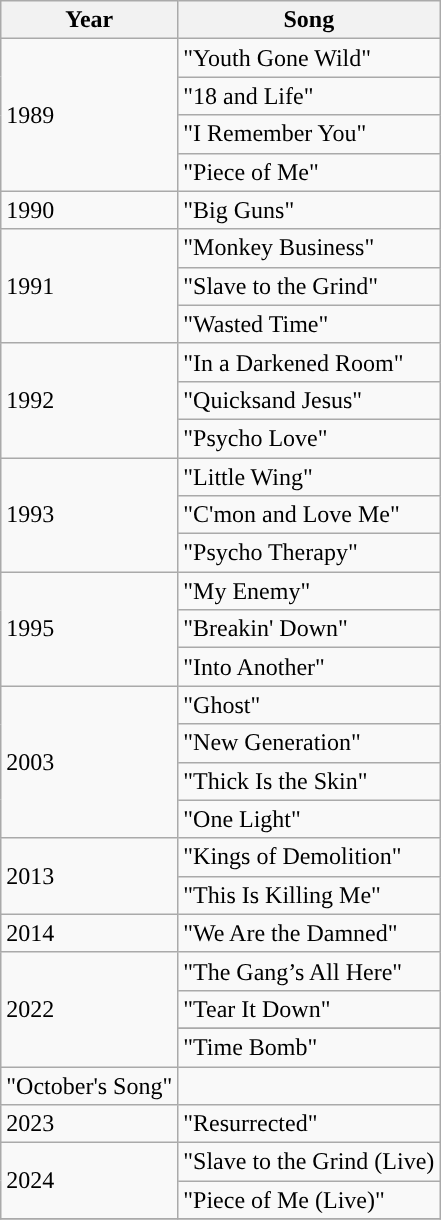<table class="wikitable">
<tr>
<th>Year</th>
<th>Song</th>
</tr>
<tr>
<td rowspan="4">1989</td>
<td>"Youth Gone Wild"</td>
</tr>
<tr>
<td>"18 and Life"</td>
</tr>
<tr>
<td>"I Remember You"</td>
</tr>
<tr>
<td>"Piece of Me"</td>
</tr>
<tr>
<td rowspan="1">1990</td>
<td>"Big Guns"</td>
</tr>
<tr>
<td rowspan="3">1991</td>
<td>"Monkey Business"</td>
</tr>
<tr>
<td>"Slave to the Grind"</td>
</tr>
<tr>
<td>"Wasted Time"</td>
</tr>
<tr>
<td rowspan="3">1992</td>
<td>"In a Darkened Room"</td>
</tr>
<tr>
<td>"Quicksand Jesus"</td>
</tr>
<tr>
<td>"Psycho Love"</td>
</tr>
<tr>
<td rowspan="3">1993</td>
<td>"Little Wing"</td>
</tr>
<tr>
<td>"C'mon and Love Me"</td>
</tr>
<tr>
<td>"Psycho Therapy"</td>
</tr>
<tr>
<td rowspan="3">1995</td>
<td>"My Enemy"</td>
</tr>
<tr>
<td>"Breakin' Down"</td>
</tr>
<tr>
<td>"Into Another"</td>
</tr>
<tr>
<td rowspan="4">2003</td>
<td>"Ghost"</td>
</tr>
<tr>
<td>"New Generation"</td>
</tr>
<tr>
<td>"Thick Is the Skin"</td>
</tr>
<tr>
<td>"One Light"</td>
</tr>
<tr>
<td rowspan="2">2013</td>
<td>"Kings of Demolition"</td>
</tr>
<tr>
<td>"This Is Killing Me"</td>
</tr>
<tr>
<td rowspan="1">2014</td>
<td>"We Are the Damned"</td>
</tr>
<tr>
<td rowspan="4”">2022</td>
<td>"The Gang’s All Here"</td>
</tr>
<tr>
<td>"Tear It Down"</td>
</tr>
<tr>
</tr>
<tr>
<td>"Time Bomb"</td>
</tr>
<tr>
<td>"October's Song"</td>
</tr>
<tr>
<td rowspan="1”">2023</td>
<td>"Resurrected"</td>
</tr>
<tr>
<td rowspan="2”">2024</td>
<td>"Slave to the Grind (Live)</td>
</tr>
<tr>
<td>"Piece of Me (Live)"</td>
</tr>
<tr>
</tr>
</table>
